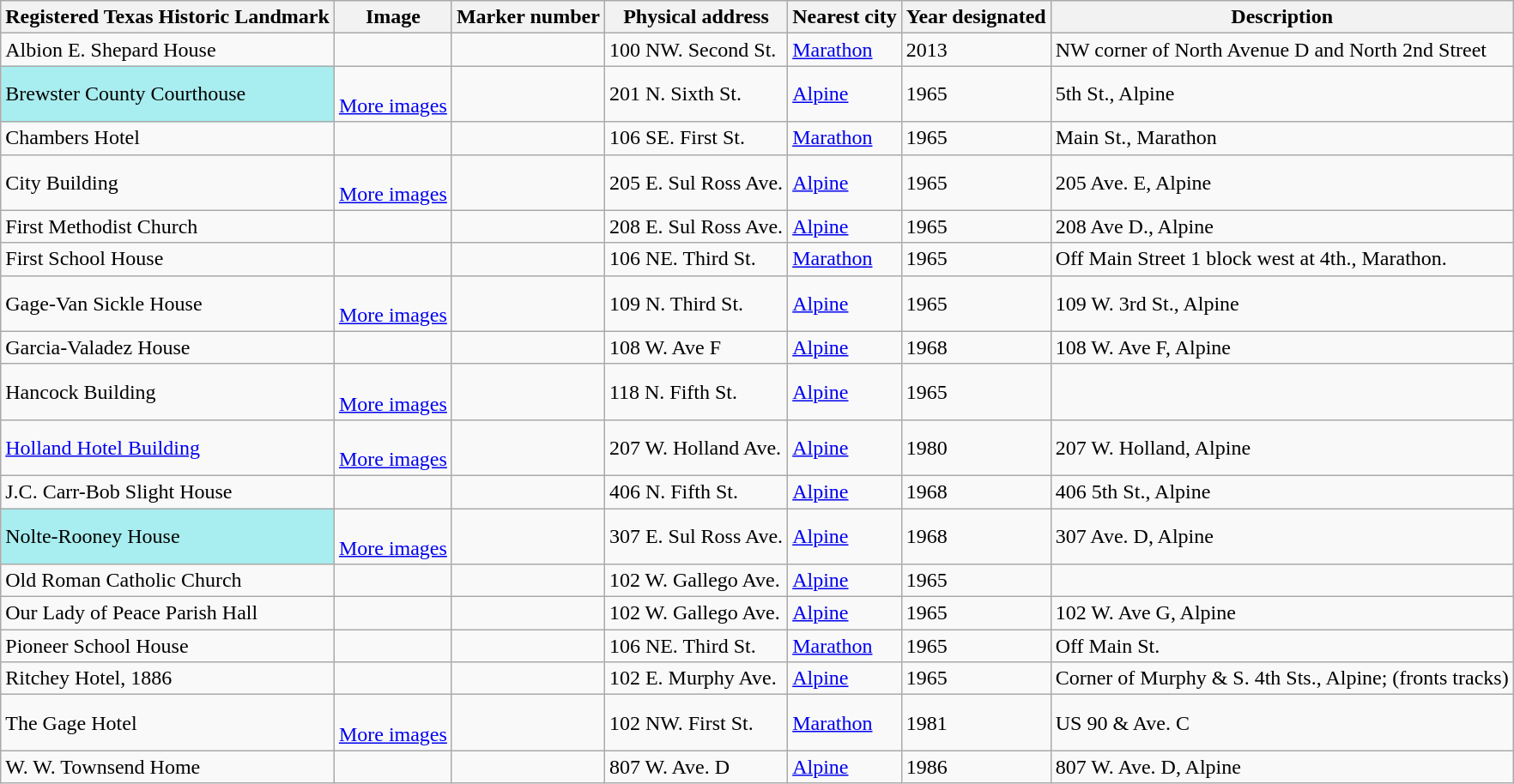<table class="wikitable sortable">
<tr>
<th>Registered Texas Historic Landmark</th>
<th>Image</th>
<th>Marker number</th>
<th>Physical address</th>
<th>Nearest city</th>
<th>Year designated</th>
<th>Description</th>
</tr>
<tr>
<td>Albion E. Shepard House</td>
<td></td>
<td></td>
<td>100 NW. Second St.<br></td>
<td><a href='#'>Marathon</a></td>
<td>2013</td>
<td>NW corner of North Avenue D and North 2nd Street</td>
</tr>
<tr>
<td style="background: #A8EDEF">Brewster County Courthouse</td>
<td><br> <a href='#'>More images</a></td>
<td></td>
<td>201 N. Sixth St.<br></td>
<td><a href='#'>Alpine</a></td>
<td>1965</td>
<td>5th St., Alpine</td>
</tr>
<tr>
<td>Chambers Hotel</td>
<td></td>
<td></td>
<td>106 SE. First St.<br></td>
<td><a href='#'>Marathon</a></td>
<td>1965</td>
<td>Main St., Marathon</td>
</tr>
<tr>
<td>City Building</td>
<td><br> <a href='#'>More images</a></td>
<td></td>
<td>205 E. Sul Ross Ave.<br></td>
<td><a href='#'>Alpine</a></td>
<td>1965</td>
<td>205 Ave. E, Alpine</td>
</tr>
<tr>
<td>First Methodist Church</td>
<td></td>
<td></td>
<td>208 E. Sul Ross Ave.<br></td>
<td><a href='#'>Alpine</a></td>
<td>1965</td>
<td>208 Ave D., Alpine</td>
</tr>
<tr>
<td>First School House</td>
<td></td>
<td></td>
<td>106 NE. Third St.<br></td>
<td><a href='#'>Marathon</a></td>
<td>1965</td>
<td>Off Main Street 1 block west at 4th., Marathon.</td>
</tr>
<tr>
<td>Gage-Van Sickle House</td>
<td><br> <a href='#'>More images</a></td>
<td></td>
<td>109 N. Third St.<br></td>
<td><a href='#'>Alpine</a></td>
<td>1965</td>
<td>109 W. 3rd St., Alpine</td>
</tr>
<tr>
<td>Garcia-Valadez House</td>
<td></td>
<td></td>
<td>108 W. Ave F<br></td>
<td><a href='#'>Alpine</a></td>
<td>1968</td>
<td>108 W. Ave F, Alpine</td>
</tr>
<tr>
<td>Hancock Building</td>
<td><br> <a href='#'>More images</a></td>
<td></td>
<td>118 N. Fifth St.<br></td>
<td><a href='#'>Alpine</a></td>
<td>1965</td>
<td></td>
</tr>
<tr>
<td><a href='#'>Holland Hotel Building</a></td>
<td><br> <a href='#'>More images</a></td>
<td></td>
<td>207 W. Holland Ave.<br></td>
<td><a href='#'>Alpine</a></td>
<td>1980</td>
<td>207 W. Holland, Alpine</td>
</tr>
<tr>
<td>J.C. Carr-Bob Slight House</td>
<td></td>
<td></td>
<td>406 N. Fifth St.<br></td>
<td><a href='#'>Alpine</a></td>
<td>1968</td>
<td>406 5th St., Alpine</td>
</tr>
<tr>
<td style="background: #A8EDEF">Nolte-Rooney House</td>
<td><br> <a href='#'>More images</a></td>
<td></td>
<td>307 E. Sul Ross Ave.<br></td>
<td><a href='#'>Alpine</a></td>
<td>1968</td>
<td>307 Ave. D, Alpine</td>
</tr>
<tr>
<td>Old Roman Catholic Church</td>
<td></td>
<td></td>
<td>102 W. Gallego Ave.<br></td>
<td><a href='#'>Alpine</a></td>
<td>1965</td>
<td></td>
</tr>
<tr>
<td>Our Lady of Peace Parish Hall</td>
<td></td>
<td></td>
<td>102 W. Gallego Ave.<br></td>
<td><a href='#'>Alpine</a></td>
<td>1965</td>
<td>102 W. Ave G, Alpine</td>
</tr>
<tr>
<td>Pioneer School House</td>
<td></td>
<td></td>
<td>106 NE. Third St.<br></td>
<td><a href='#'>Marathon</a></td>
<td>1965</td>
<td>Off Main St.</td>
</tr>
<tr>
<td>Ritchey Hotel, 1886</td>
<td></td>
<td></td>
<td>102 E. Murphy Ave.<br></td>
<td><a href='#'>Alpine</a></td>
<td>1965</td>
<td>Corner of Murphy & S. 4th Sts., Alpine; (fronts tracks)</td>
</tr>
<tr>
<td>The Gage Hotel</td>
<td><br> <a href='#'>More images</a></td>
<td></td>
<td>102 NW. First St.<br></td>
<td><a href='#'>Marathon</a></td>
<td>1981</td>
<td>US 90 & Ave. C</td>
</tr>
<tr>
<td>W. W. Townsend Home</td>
<td></td>
<td></td>
<td>807 W. Ave. D<br></td>
<td><a href='#'>Alpine</a></td>
<td>1986</td>
<td>807 W. Ave. D, Alpine</td>
</tr>
</table>
